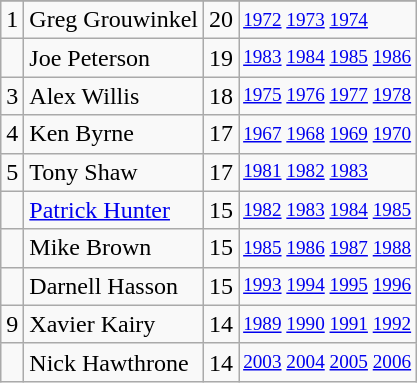<table class="wikitable">
<tr>
</tr>
<tr>
<td>1</td>
<td>Greg Grouwinkel</td>
<td>20</td>
<td style="font-size:80%;"><a href='#'>1972</a> <a href='#'>1973</a> <a href='#'>1974</a></td>
</tr>
<tr>
<td></td>
<td>Joe Peterson</td>
<td>19</td>
<td style="font-size:80%;"><a href='#'>1983</a> <a href='#'>1984</a> <a href='#'>1985</a> <a href='#'>1986</a></td>
</tr>
<tr>
<td>3</td>
<td>Alex Willis</td>
<td>18</td>
<td style="font-size:80%;"><a href='#'>1975</a> <a href='#'>1976</a> <a href='#'>1977</a> <a href='#'>1978</a></td>
</tr>
<tr>
<td>4</td>
<td>Ken Byrne</td>
<td>17</td>
<td style="font-size:80%;"><a href='#'>1967</a> <a href='#'>1968</a> <a href='#'>1969</a> <a href='#'>1970</a></td>
</tr>
<tr>
<td>5</td>
<td>Tony Shaw</td>
<td>17</td>
<td style="font-size:80%;"><a href='#'>1981</a> <a href='#'>1982</a> <a href='#'>1983</a></td>
</tr>
<tr>
<td></td>
<td><a href='#'>Patrick Hunter</a></td>
<td>15</td>
<td style="font-size:80%;"><a href='#'>1982</a> <a href='#'>1983</a> <a href='#'>1984</a> <a href='#'>1985</a></td>
</tr>
<tr>
<td></td>
<td>Mike Brown</td>
<td>15</td>
<td style="font-size:80%;"><a href='#'>1985</a> <a href='#'>1986</a> <a href='#'>1987</a> <a href='#'>1988</a></td>
</tr>
<tr>
<td></td>
<td>Darnell Hasson</td>
<td>15</td>
<td style="font-size:80%;"><a href='#'>1993</a> <a href='#'>1994</a> <a href='#'>1995</a> <a href='#'>1996</a></td>
</tr>
<tr>
<td>9</td>
<td>Xavier Kairy</td>
<td>14</td>
<td style="font-size:80%;"><a href='#'>1989</a> <a href='#'>1990</a> <a href='#'>1991</a> <a href='#'>1992</a></td>
</tr>
<tr>
<td></td>
<td>Nick Hawthrone</td>
<td>14</td>
<td style="font-size:80%;"><a href='#'>2003</a> <a href='#'>2004</a> <a href='#'>2005</a> <a href='#'>2006</a></td>
</tr>
</table>
